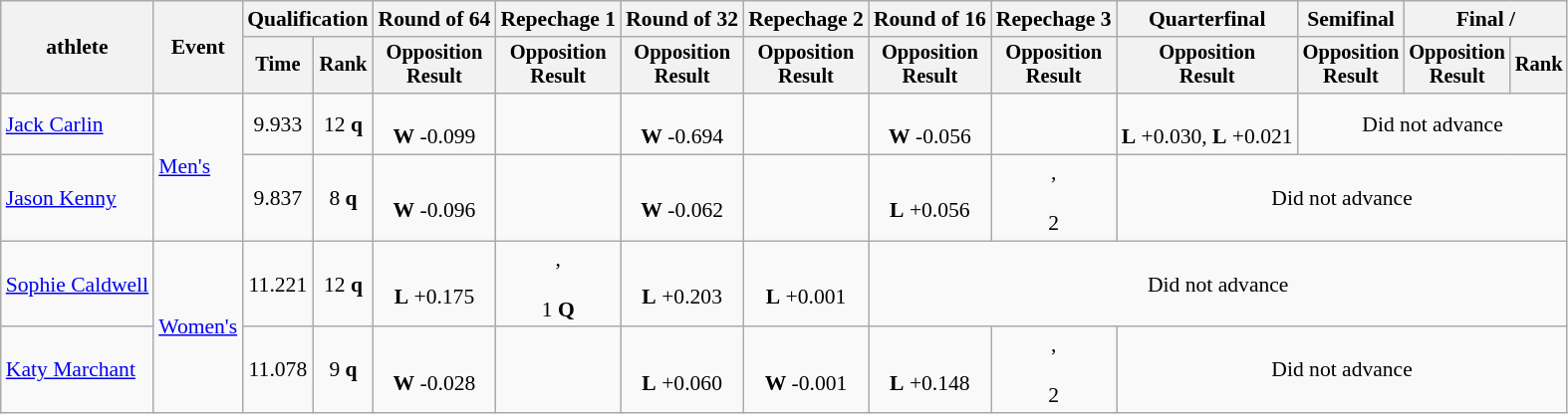<table class=wikitable style=font-size:90%;text-align:center>
<tr>
<th rowspan=2>athlete</th>
<th rowspan=2>Event</th>
<th colspan=2>Qualification</th>
<th>Round of 64</th>
<th>Repechage 1</th>
<th>Round of 32</th>
<th>Repechage 2</th>
<th>Round of 16</th>
<th>Repechage 3</th>
<th>Quarterfinal</th>
<th>Semifinal</th>
<th colspan=2>Final / </th>
</tr>
<tr style=font-size:95%>
<th>Time</th>
<th>Rank</th>
<th>Opposition<br>Result</th>
<th>Opposition<br>Result</th>
<th>Opposition<br>Result</th>
<th>Opposition<br>Result</th>
<th>Opposition<br>Result</th>
<th>Opposition<br>Result</th>
<th>Opposition<br>Result</th>
<th>Opposition<br>Result</th>
<th>Opposition<br>Result</th>
<th>Rank</th>
</tr>
<tr>
<td align=left><a href='#'>Jack Carlin</a></td>
<td align=left rowspan=2><a href='#'>Men's</a></td>
<td>9.933</td>
<td>12 <strong>q</strong></td>
<td><br><strong>W</strong> -0.099</td>
<td></td>
<td><br><strong>W</strong> -0.694</td>
<td></td>
<td><br><strong>W</strong> -0.056</td>
<td></td>
<td><br><strong>L</strong> +0.030, <strong>L</strong> +0.021</td>
<td colspan=3>Did not advance</td>
</tr>
<tr>
<td align=left><a href='#'>Jason Kenny</a></td>
<td>9.837</td>
<td>8 <strong>q</strong></td>
<td><br><strong>W</strong> -0.096</td>
<td></td>
<td><br><strong>W</strong> -0.062</td>
<td></td>
<td><br><strong>L</strong> +0.056</td>
<td>,<br><br>2</td>
<td colspan=4>Did not advance</td>
</tr>
<tr>
<td align=left><a href='#'>Sophie Caldwell</a></td>
<td align=left rowspan=2><a href='#'>Women's</a></td>
<td>11.221</td>
<td>12 <strong>q</strong></td>
<td><br><strong>L</strong> +0.175</td>
<td>,<br><br>1 <strong>Q</strong></td>
<td><br><strong>L</strong> +0.203</td>
<td><br><strong>L</strong> +0.001</td>
<td colspan=6>Did not advance</td>
</tr>
<tr>
<td align=left><a href='#'>Katy Marchant</a></td>
<td>11.078</td>
<td>9 <strong>q</strong></td>
<td><br><strong>W</strong> -0.028</td>
<td></td>
<td><br><strong>L</strong> +0.060</td>
<td><br><strong>W</strong> -0.001</td>
<td><br><strong>L</strong> +0.148</td>
<td>,<br><br>2</td>
<td colspan=4>Did not advance</td>
</tr>
</table>
